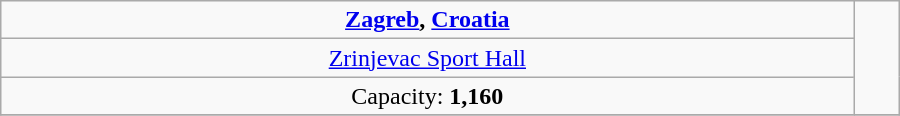<table class="wikitable" style="text-align: center; width: 600px;">
<tr>
<td><strong> <a href='#'>Zagreb</a>, <a href='#'>Croatia</a></strong></td>
<td rowspan="3"></td>
</tr>
<tr>
<td><a href='#'>Zrinjevac Sport Hall</a></td>
</tr>
<tr>
<td>Capacity: <strong>1,160</strong></td>
</tr>
<tr>
</tr>
</table>
